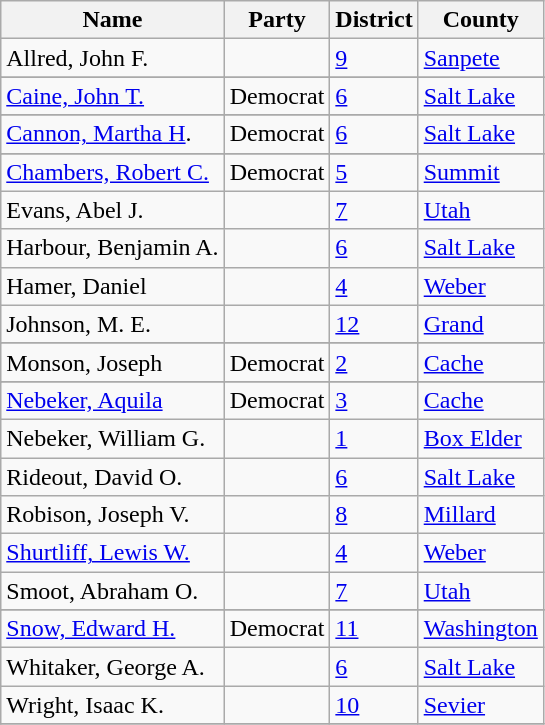<table class="wikitable">
<tr>
<th>Name</th>
<th>Party</th>
<th>District</th>
<th>County</th>
</tr>
<tr>
<td>Allred, John F.</td>
<td></td>
<td><a href='#'>9</a></td>
<td><a href='#'>Sanpete</a></td>
</tr>
<tr>
</tr>
<tr>
<td><a href='#'>Caine, John T.</a></td>
<td>Democrat</td>
<td><a href='#'>6</a></td>
<td><a href='#'>Salt Lake</a></td>
</tr>
<tr>
</tr>
<tr>
<td><a href='#'>Cannon, Martha H</a>.</td>
<td>Democrat</td>
<td><a href='#'>6</a></td>
<td><a href='#'>Salt Lake</a></td>
</tr>
<tr>
</tr>
<tr>
<td><a href='#'>Chambers, Robert C.</a></td>
<td>Democrat</td>
<td><a href='#'>5</a></td>
<td><a href='#'>Summit</a></td>
</tr>
<tr>
<td>Evans, Abel J.</td>
<td></td>
<td><a href='#'>7</a></td>
<td><a href='#'>Utah</a></td>
</tr>
<tr>
<td>Harbour, Benjamin A.</td>
<td></td>
<td><a href='#'>6</a></td>
<td><a href='#'>Salt Lake</a></td>
</tr>
<tr>
<td>Hamer, Daniel</td>
<td></td>
<td><a href='#'>4</a></td>
<td><a href='#'>Weber</a></td>
</tr>
<tr>
<td>Johnson, M. E.</td>
<td></td>
<td><a href='#'>12</a></td>
<td><a href='#'>Grand</a></td>
</tr>
<tr>
</tr>
<tr>
<td>Monson, Joseph</td>
<td>Democrat</td>
<td><a href='#'>2</a></td>
<td><a href='#'>Cache</a></td>
</tr>
<tr>
</tr>
<tr>
<td><a href='#'>Nebeker, Aquila</a></td>
<td>Democrat</td>
<td><a href='#'>3</a></td>
<td><a href='#'>Cache</a></td>
</tr>
<tr>
<td>Nebeker, William G.</td>
<td></td>
<td><a href='#'>1</a></td>
<td><a href='#'>Box Elder</a></td>
</tr>
<tr>
<td>Rideout, David O.</td>
<td></td>
<td><a href='#'>6</a></td>
<td><a href='#'>Salt Lake</a></td>
</tr>
<tr>
<td>Robison, Joseph V.</td>
<td></td>
<td><a href='#'>8</a></td>
<td><a href='#'>Millard</a></td>
</tr>
<tr>
<td><a href='#'>Shurtliff, Lewis W.</a></td>
<td></td>
<td><a href='#'>4</a></td>
<td><a href='#'>Weber</a></td>
</tr>
<tr>
<td>Smoot, Abraham O.</td>
<td></td>
<td><a href='#'>7</a></td>
<td><a href='#'>Utah</a></td>
</tr>
<tr>
</tr>
<tr>
<td><a href='#'>Snow, Edward H.</a></td>
<td>Democrat</td>
<td><a href='#'>11</a></td>
<td><a href='#'>Washington</a></td>
</tr>
<tr>
<td>Whitaker, George A.</td>
<td></td>
<td><a href='#'>6</a></td>
<td><a href='#'>Salt Lake</a></td>
</tr>
<tr>
<td>Wright, Isaac K.</td>
<td></td>
<td><a href='#'>10</a></td>
<td><a href='#'>Sevier</a></td>
</tr>
<tr>
</tr>
</table>
